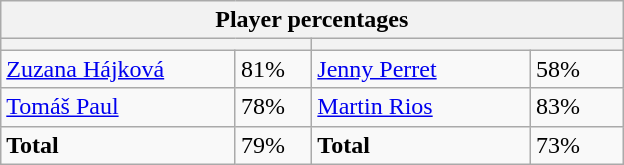<table class="wikitable">
<tr>
<th colspan=4 width=400>Player percentages</th>
</tr>
<tr>
<th colspan=2 width=200 style="white-space:nowrap;"></th>
<th colspan=2 width=200 style="white-space:nowrap;"></th>
</tr>
<tr>
<td><a href='#'>Zuzana Hájková</a></td>
<td>81%</td>
<td><a href='#'>Jenny Perret</a></td>
<td>58%</td>
</tr>
<tr>
<td><a href='#'>Tomáš Paul</a></td>
<td>78%</td>
<td><a href='#'>Martin Rios</a></td>
<td>83%</td>
</tr>
<tr>
<td><strong>Total</strong></td>
<td>79%</td>
<td><strong>Total</strong></td>
<td>73%</td>
</tr>
</table>
